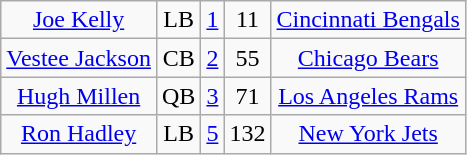<table class=wikitable style="text-align:center">
<tr>
<td><a href='#'>Joe Kelly</a></td>
<td>LB</td>
<td><a href='#'>1</a></td>
<td>11</td>
<td><a href='#'>Cincinnati Bengals</a></td>
</tr>
<tr>
<td><a href='#'>Vestee Jackson</a></td>
<td>CB</td>
<td><a href='#'>2</a></td>
<td>55</td>
<td><a href='#'>Chicago Bears</a></td>
</tr>
<tr>
<td><a href='#'>Hugh Millen</a></td>
<td>QB</td>
<td><a href='#'>3</a></td>
<td>71</td>
<td><a href='#'>Los Angeles Rams</a></td>
</tr>
<tr>
<td><a href='#'>Ron Hadley</a></td>
<td>LB</td>
<td><a href='#'>5</a></td>
<td>132</td>
<td><a href='#'>New York Jets</a></td>
</tr>
</table>
